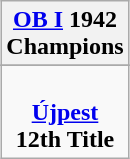<table class="wikitable" style="text-align: center; margin: 0 auto;">
<tr>
<th><a href='#'>OB I</a> 1942<br>Champions</th>
</tr>
<tr>
</tr>
<tr>
<td> <br><strong><a href='#'>Újpest</a></strong><br><strong>12th Title</strong></td>
</tr>
</table>
